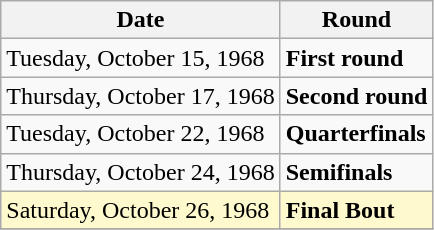<table class="wikitable">
<tr>
<th>Date</th>
<th>Round</th>
</tr>
<tr>
<td>Tuesday, October 15, 1968</td>
<td><strong>First round</strong></td>
</tr>
<tr>
<td>Thursday, October 17, 1968</td>
<td><strong>Second round</strong></td>
</tr>
<tr>
<td>Tuesday, October 22, 1968</td>
<td><strong>Quarterfinals</strong></td>
</tr>
<tr>
<td>Thursday, October 24, 1968</td>
<td><strong>Semifinals</strong></td>
</tr>
<tr>
<td style=background:lemonchiffon>Saturday, October 26, 1968</td>
<td style=background:lemonchiffon><strong>Final Bout</strong></td>
</tr>
<tr>
</tr>
</table>
